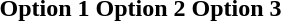<table>
<tr>
<th>Option 1</th>
<th>Option 2</th>
<th>Option 3</th>
</tr>
<tr valign="top">
<td></td>
<td></td>
<td></td>
</tr>
</table>
